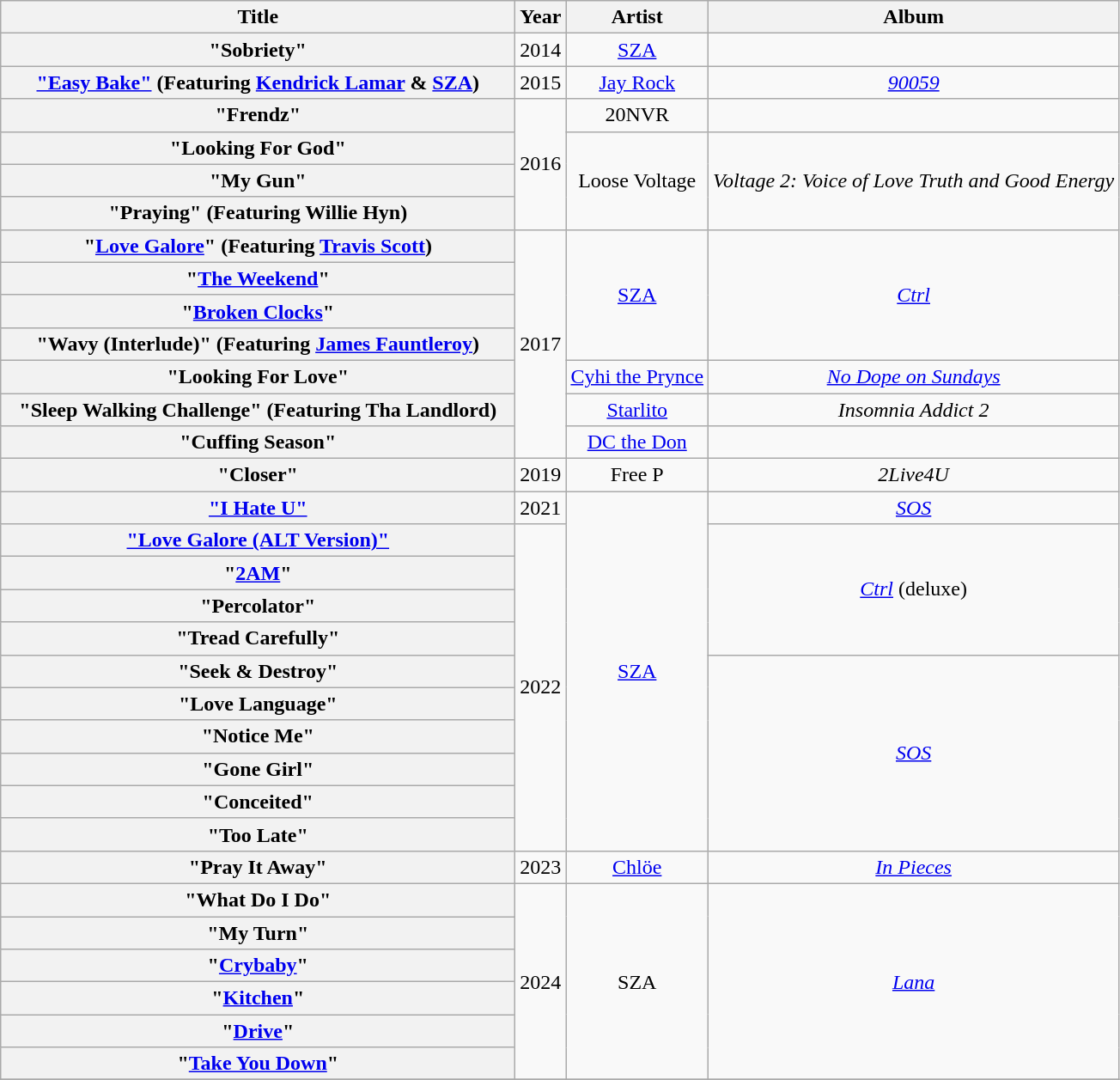<table class="wikitable plainrowheaders" style="text-align:center;">
<tr>
<th scope="col" style="width:24.5em;">Title</th>
<th scope="col">Year</th>
<th scope="col">Artist</th>
<th scope="col">Album</th>
</tr>
<tr>
<th scope="row">"Sobriety"</th>
<td>2014</td>
<td><a href='#'>SZA</a></td>
<td></td>
</tr>
<tr>
<th scope="row"><a href='#'>"Easy Bake"</a> (Featuring <a href='#'>Kendrick Lamar</a> & <a href='#'>SZA</a>)</th>
<td>2015</td>
<td><a href='#'>Jay Rock</a></td>
<td><em><a href='#'>90059</a></em></td>
</tr>
<tr>
<th scope="row">"Frendz"</th>
<td rowspan="4">2016</td>
<td>20NVR</td>
<td></td>
</tr>
<tr>
<th scope="row">"Looking For God"</th>
<td rowspan="3">Loose Voltage</td>
<td rowspan="3"><em>Voltage 2: Voice of Love Truth and Good Energy</em></td>
</tr>
<tr>
<th scope="row">"My Gun"</th>
</tr>
<tr>
<th scope="row">"Praying" (Featuring Willie Hyn)</th>
</tr>
<tr>
<th scope="row">"<a href='#'>Love Galore</a>" (Featuring <a href='#'>Travis Scott</a>)</th>
<td rowspan="7">2017</td>
<td rowspan="4"><a href='#'>SZA</a></td>
<td rowspan="4"><em><a href='#'>Ctrl</a></em></td>
</tr>
<tr>
<th scope="row">"<a href='#'>The Weekend</a>"</th>
</tr>
<tr>
<th scope="row">"<a href='#'>Broken Clocks</a>"</th>
</tr>
<tr>
<th scope="row">"Wavy (Interlude)" (Featuring <a href='#'>James Fauntleroy</a>)</th>
</tr>
<tr>
<th scope="row">"Looking For Love"</th>
<td><a href='#'>Cyhi the Prynce</a></td>
<td><em><a href='#'>No Dope on Sundays</a></em></td>
</tr>
<tr>
<th scope="row">"Sleep Walking Challenge" (Featuring Tha Landlord)</th>
<td><a href='#'>Starlito</a></td>
<td><em>Insomnia Addict 2</em></td>
</tr>
<tr>
<th scope="row">"Cuffing Season"</th>
<td><a href='#'>DC the Don</a></td>
<td></td>
</tr>
<tr>
<th scope="row">"Closer"</th>
<td>2019</td>
<td>Free P</td>
<td><em>2Live4U</em></td>
</tr>
<tr>
<th scope="row"><a href='#'>"I Hate U"</a></th>
<td>2021</td>
<td rowspan="11"><a href='#'>SZA</a></td>
<td><em><a href='#'>SOS</a></em></td>
</tr>
<tr>
<th scope="row"><a href='#'>"Love Galore (ALT Version)"</a></th>
<td rowspan="10">2022</td>
<td rowspan="4"><em><a href='#'>Ctrl</a></em> (deluxe)</td>
</tr>
<tr>
<th scope="row">"<a href='#'>2AM</a>"</th>
</tr>
<tr>
<th scope="row">"Percolator"</th>
</tr>
<tr>
<th scope="row">"Tread Carefully"</th>
</tr>
<tr>
<th scope="row">"Seek & Destroy"</th>
<td rowspan="6"><em><a href='#'>SOS</a></em></td>
</tr>
<tr>
<th scope="row">"Love Language"</th>
</tr>
<tr>
<th scope="row">"Notice Me"</th>
</tr>
<tr>
<th scope="row">"Gone Girl"</th>
</tr>
<tr>
<th scope="row">"Conceited"</th>
</tr>
<tr>
<th scope="row">"Too Late"</th>
</tr>
<tr>
<th scope="row">"Pray It Away"</th>
<td>2023</td>
<td><a href='#'>Chlöe</a></td>
<td><em><a href='#'>In Pieces</a></em></td>
</tr>
<tr>
<th scope="row">"What Do I Do"</th>
<td rowspan="6">2024</td>
<td rowspan="6">SZA</td>
<td rowspan="6"><em><a href='#'>Lana</a></em></td>
</tr>
<tr>
<th scope="row">"My Turn"</th>
</tr>
<tr>
<th scope="row">"<a href='#'>Crybaby</a>"</th>
</tr>
<tr>
<th scope="row">"<a href='#'>Kitchen</a>"</th>
</tr>
<tr>
<th scope="row">"<a href='#'>Drive</a>"</th>
</tr>
<tr>
<th scope="row">"<a href='#'>Take You Down</a>"</th>
</tr>
<tr>
</tr>
</table>
